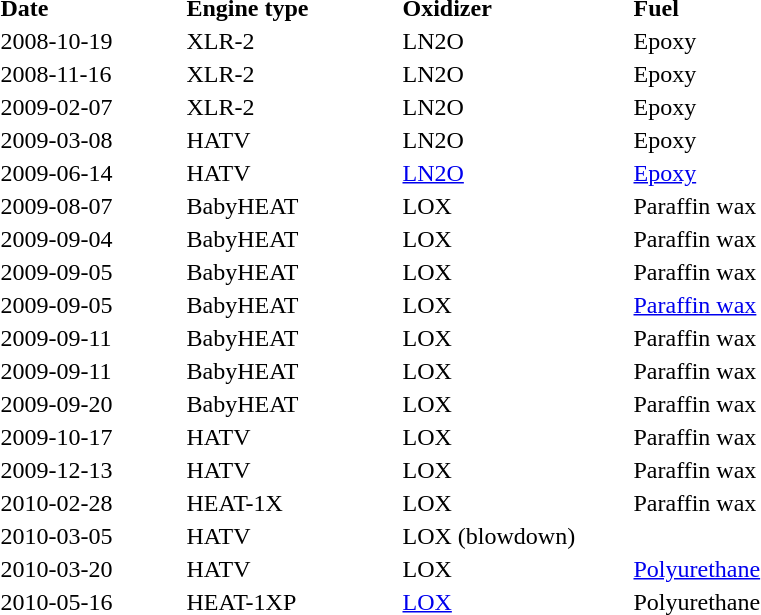<table class="roundedtable">
<tr>
<td width="120"><strong>Date</strong></td>
<td width="140"><strong>Engine type</strong></td>
<td width="150"><strong>Oxidizer</strong></td>
<td width="110"><strong>Fuel</strong></td>
</tr>
<tr>
<td>2008-10-19</td>
<td>XLR-2</td>
<td>LN2O</td>
<td>Epoxy</td>
<td></td>
</tr>
<tr>
<td>2008-11-16</td>
<td>XLR-2</td>
<td>LN2O</td>
<td>Epoxy</td>
<td></td>
</tr>
<tr>
<td>2009-02-07</td>
<td>XLR-2</td>
<td>LN2O</td>
<td>Epoxy</td>
<td></td>
</tr>
<tr>
<td>2009-03-08</td>
<td>HATV</td>
<td>LN2O</td>
<td>Epoxy</td>
<td></td>
</tr>
<tr>
<td>2009-06-14</td>
<td>HATV</td>
<td><a href='#'>LN2O</a></td>
<td><a href='#'>Epoxy</a></td>
<td></td>
</tr>
<tr>
<td>2009-08-07</td>
<td>BabyHEAT</td>
<td>LOX</td>
<td>Paraffin wax</td>
<td></td>
</tr>
<tr>
<td>2009-09-04</td>
<td>BabyHEAT</td>
<td>LOX</td>
<td>Paraffin wax</td>
<td></td>
</tr>
<tr>
<td>2009-09-05</td>
<td>BabyHEAT</td>
<td>LOX</td>
<td>Paraffin wax</td>
<td></td>
</tr>
<tr>
<td>2009-09-05</td>
<td>BabyHEAT</td>
<td>LOX</td>
<td><a href='#'>Paraffin wax</a></td>
<td></td>
</tr>
<tr>
<td>2009-09-11</td>
<td>BabyHEAT</td>
<td>LOX</td>
<td>Paraffin wax</td>
<td></td>
</tr>
<tr>
<td>2009-09-11</td>
<td>BabyHEAT</td>
<td>LOX</td>
<td>Paraffin wax</td>
<td></td>
</tr>
<tr>
<td>2009-09-20</td>
<td>BabyHEAT</td>
<td>LOX</td>
<td>Paraffin wax</td>
<td></td>
</tr>
<tr>
<td>2009-10-17</td>
<td>HATV</td>
<td>LOX</td>
<td>Paraffin wax</td>
<td></td>
</tr>
<tr>
<td>2009-12-13</td>
<td>HATV</td>
<td>LOX</td>
<td>Paraffin wax</td>
<td></td>
</tr>
<tr>
<td>2010-02-28</td>
<td>HEAT-1X</td>
<td>LOX</td>
<td>Paraffin wax</td>
<td></td>
</tr>
<tr>
<td>2010-03-05</td>
<td>HATV</td>
<td>LOX (blowdown)</td>
<td></td>
<td></td>
</tr>
<tr>
<td>2010-03-20</td>
<td>HATV</td>
<td>LOX</td>
<td><a href='#'>Polyurethane</a></td>
<td></td>
</tr>
<tr>
<td>2010-05-16</td>
<td>HEAT-1XP</td>
<td><a href='#'>LOX</a></td>
<td>Polyurethane</td>
<td></td>
</tr>
</table>
